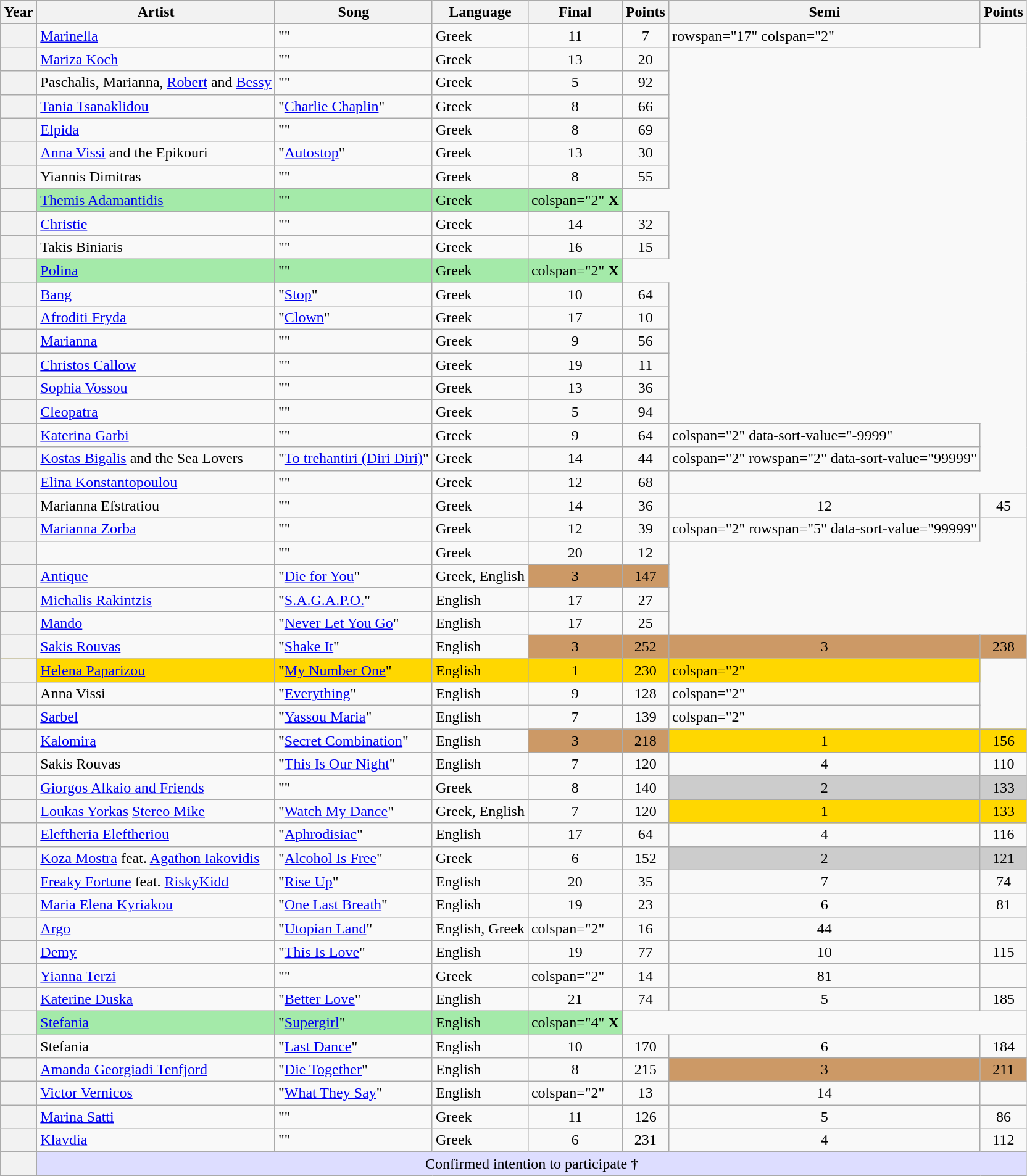<table class="wikitable sortable plainrowheaders">
<tr>
<th scope="col">Year</th>
<th scope="col">Artist</th>
<th scope="col">Song</th>
<th scope="col">Language</th>
<th scope="col" data-sort-type="number">Final</th>
<th scope="col" data-sort-type="number">Points</th>
<th scope="col" data-sort-type="number">Semi</th>
<th scope="col" data-sort-type="number">Points</th>
</tr>
<tr>
<th scope="row" style="text-align:center;"></th>
<td><a href='#'>Marinella</a></td>
<td>"" </td>
<td>Greek</td>
<td style="text-align:center;">11</td>
<td style="text-align:center;">7</td>
<td>rowspan="17" colspan="2" </td>
</tr>
<tr>
<th scope="row" style="text-align:center;"></th>
<td><a href='#'>Mariza Koch</a></td>
<td>"" </td>
<td>Greek</td>
<td style="text-align:center;">13</td>
<td style="text-align:center;">20</td>
</tr>
<tr>
<th scope="row" style="text-align:center;"></th>
<td>Paschalis, Marianna, <a href='#'>Robert</a> and <a href='#'>Bessy</a></td>
<td>"" </td>
<td>Greek</td>
<td style="text-align:center;">5</td>
<td style="text-align:center;">92</td>
</tr>
<tr>
<th scope="row" style="text-align:center;"></th>
<td><a href='#'>Tania Tsanaklidou</a></td>
<td>"<a href='#'>Charlie Chaplin</a>" </td>
<td>Greek</td>
<td style="text-align:center;">8</td>
<td style="text-align:center;">66</td>
</tr>
<tr>
<th scope="row" style="text-align:center;"></th>
<td><a href='#'>Elpida</a></td>
<td>"" </td>
<td>Greek</td>
<td style="text-align:center;">8</td>
<td style="text-align:center;">69</td>
</tr>
<tr>
<th scope="row" style="text-align:center;"></th>
<td><a href='#'>Anna Vissi</a> and the Epikouri</td>
<td>"<a href='#'>Autostop</a>" </td>
<td>Greek</td>
<td style="text-align:center;">13</td>
<td style="text-align:center;">30</td>
</tr>
<tr>
<th scope="row" style="text-align:center;"></th>
<td>Yiannis Dimitras</td>
<td>"" </td>
<td>Greek</td>
<td style="text-align:center;">8</td>
<td style="text-align:center;">55</td>
</tr>
<tr style="background-color:#A4EAA9;">
<th scope="row" style="text-align:center;"></th>
<td><a href='#'>Themis Adamantidis</a></td>
<td>"" </td>
<td>Greek</td>
<td>colspan="2"  <strong>X</strong></td>
</tr>
<tr>
<th scope="row" style="text-align:center;"></th>
<td><a href='#'>Christie</a></td>
<td>"" </td>
<td>Greek</td>
<td style="text-align:center;">14</td>
<td style="text-align:center;">32</td>
</tr>
<tr>
<th scope="row" style="text-align:center;"></th>
<td>Takis Biniaris</td>
<td>"" </td>
<td>Greek</td>
<td style="text-align:center;">16</td>
<td style="text-align:center;">15</td>
</tr>
<tr style="background-color:#A4EAA9;">
<th scope="row" style="text-align:center;"></th>
<td><a href='#'>Polina</a></td>
<td>"" </td>
<td>Greek</td>
<td>colspan="2"  <strong>X</strong></td>
</tr>
<tr>
<th scope="row" style="text-align:center;"></th>
<td><a href='#'>Bang</a></td>
<td>"<a href='#'>Stop</a>" </td>
<td>Greek</td>
<td style="text-align:center;">10</td>
<td style="text-align:center;">64</td>
</tr>
<tr>
<th scope="row" style="text-align:center;"></th>
<td><a href='#'>Afroditi Fryda</a></td>
<td>"<a href='#'>Clown</a>" </td>
<td>Greek</td>
<td style="text-align:center;">17</td>
<td style="text-align:center;">10</td>
</tr>
<tr>
<th scope="row" style="text-align:center;"></th>
<td><a href='#'>Marianna</a></td>
<td>"" </td>
<td>Greek</td>
<td style="text-align:center;">9</td>
<td style="text-align:center;">56</td>
</tr>
<tr>
<th scope="row" style="text-align:center;"></th>
<td><a href='#'>Christos Callow</a></td>
<td>"" </td>
<td>Greek</td>
<td style="text-align:center;">19</td>
<td style="text-align:center;">11</td>
</tr>
<tr>
<th scope="row" style="text-align:center;"></th>
<td><a href='#'>Sophia Vossou</a></td>
<td>"" </td>
<td>Greek</td>
<td style="text-align:center;">13</td>
<td style="text-align:center;">36</td>
</tr>
<tr>
<th scope="row" style="text-align:center;"></th>
<td><a href='#'>Cleopatra</a></td>
<td>"" </td>
<td>Greek</td>
<td style="text-align:center;">5</td>
<td style="text-align:center;">94</td>
</tr>
<tr>
<th scope="row" style="text-align:center;"></th>
<td><a href='#'>Katerina Garbi</a></td>
<td>"" </td>
<td>Greek</td>
<td style="text-align:center;">9</td>
<td style="text-align:center;">64</td>
<td>colspan="2" data-sort-value="-9999" </td>
</tr>
<tr>
<th scope="row" style="text-align:center;"></th>
<td><a href='#'>Kostas Bigalis</a> and the Sea Lovers</td>
<td>"<a href='#'><span>To trehantiri</span> (Diri Diri)</a>" </td>
<td>Greek</td>
<td style="text-align:center;">14</td>
<td style="text-align:center;">44</td>
<td>colspan="2" rowspan="2" data-sort-value="99999" </td>
</tr>
<tr>
<th scope="row" style="text-align:center;"></th>
<td><a href='#'>Elina Konstantopoulou</a></td>
<td>"" </td>
<td>Greek</td>
<td style="text-align:center;">12</td>
<td style="text-align:center;">68</td>
</tr>
<tr>
<th scope="row" style="text-align:center;"></th>
<td>Marianna Efstratiou</td>
<td>"" </td>
<td>Greek</td>
<td style="text-align:center;">14</td>
<td style="text-align:center;">36</td>
<td style="text-align:center;">12</td>
<td style="text-align:center;">45</td>
</tr>
<tr>
<th scope="row" style="text-align:center;"></th>
<td><a href='#'>Marianna Zorba</a></td>
<td>"" </td>
<td>Greek</td>
<td style="text-align:center;">12</td>
<td style="text-align:center;">39</td>
<td>colspan="2" rowspan="5" data-sort-value="99999" </td>
</tr>
<tr>
<th scope="row" style="text-align:center;"></th>
<td></td>
<td>"" </td>
<td>Greek</td>
<td style="text-align:center;">20</td>
<td style="text-align:center;">12</td>
</tr>
<tr>
<th scope="row" style="text-align:center;"></th>
<td><a href='#'>Antique</a></td>
<td>"<a href='#'>Die for You</a>"</td>
<td>Greek, English</td>
<td style="text-align:center; background-color:#C96;">3</td>
<td style="text-align:center; background-color:#C96;">147</td>
</tr>
<tr>
<th scope="row" style="text-align:center;"></th>
<td><a href='#'>Michalis Rakintzis</a></td>
<td>"<a href='#'>S.A.G.A.P.O.</a>"</td>
<td>English</td>
<td style="text-align:center;">17</td>
<td style="text-align:center;">27</td>
</tr>
<tr>
<th scope="row" style="text-align:center;"></th>
<td><a href='#'>Mando</a></td>
<td>"<a href='#'>Never Let You Go</a>"</td>
<td>English</td>
<td style="text-align:center;">17</td>
<td style="text-align:center;">25</td>
</tr>
<tr>
<th scope="row" style="text-align:center;"></th>
<td><a href='#'>Sakis Rouvas</a></td>
<td>"<a href='#'>Shake It</a>"</td>
<td>English</td>
<td style="text-align:center; background-color:#C96;">3</td>
<td style="text-align:center; background-color:#C96;">252</td>
<td style="text-align:center; background-color:#C96;">3</td>
<td style="text-align:center; background-color:#C96;">238</td>
</tr>
<tr style="background-color:#FFD700;">
<th scope="row" style="text-align:center;"></th>
<td><a href='#'>Helena Paparizou</a></td>
<td>"<a href='#'>My Number One</a>"</td>
<td>English</td>
<td style="text-align:center;">1</td>
<td style="text-align:center;">230</td>
<td>colspan="2" </td>
</tr>
<tr>
<th scope="row" style="text-align:center;"></th>
<td>Anna Vissi</td>
<td>"<a href='#'>Everything</a>"</td>
<td>English</td>
<td style="text-align:center;">9</td>
<td style="text-align:center;">128</td>
<td>colspan="2" </td>
</tr>
<tr>
<th scope="row" style="text-align:center;"></th>
<td><a href='#'>Sarbel</a></td>
<td>"<a href='#'>Yassou Maria</a>" </td>
<td>English</td>
<td style="text-align:center;">7</td>
<td style="text-align:center;">139</td>
<td>colspan="2" </td>
</tr>
<tr>
<th scope="row" style="text-align:center;"></th>
<td><a href='#'>Kalomira</a></td>
<td>"<a href='#'>Secret Combination</a>"</td>
<td>English</td>
<td style="text-align:center; background-color:#C96;">3</td>
<td style="text-align:center; background-color:#C96;">218</td>
<td style="text-align:center; background-color:#FFD700;">1</td>
<td style="text-align:center; background-color:#FFD700;">156</td>
</tr>
<tr>
<th scope="row" style="text-align:center;"></th>
<td>Sakis Rouvas</td>
<td>"<a href='#'>This Is Our Night</a>"</td>
<td>English</td>
<td style="text-align:center;">7</td>
<td style="text-align:center;">120</td>
<td style="text-align:center;">4</td>
<td style="text-align:center;">110</td>
</tr>
<tr>
<th scope="row" style="text-align:center;"></th>
<td><a href='#'>Giorgos Alkaio and Friends</a></td>
<td>"" </td>
<td>Greek</td>
<td style="text-align:center;">8</td>
<td style="text-align:center;">140</td>
<td style="text-align:center; background-color:#CCC;">2</td>
<td style="text-align:center; background-color:#CCC;">133</td>
</tr>
<tr>
<th scope="row" style="text-align:center;"></th>
<td><a href='#'>Loukas Yorkas</a>  <a href='#'>Stereo Mike</a></td>
<td>"<a href='#'>Watch My Dance</a>"</td>
<td>Greek, English</td>
<td style="text-align:center;">7</td>
<td style="text-align:center;">120</td>
<td style="text-align:center; background-color:#FFD700;">1</td>
<td style="text-align:center; background-color:#FFD700;">133</td>
</tr>
<tr>
<th scope="row" style="text-align:center;"></th>
<td><a href='#'>Eleftheria Eleftheriou</a></td>
<td>"<a href='#'>Aphrodisiac</a>"</td>
<td>English</td>
<td style="text-align:center;">17</td>
<td style="text-align:center;">64</td>
<td style="text-align:center;">4</td>
<td style="text-align:center;">116</td>
</tr>
<tr>
<th scope="row" style="text-align:center;"></th>
<td><a href='#'>Koza Mostra</a> feat. <a href='#'>Agathon Iakovidis</a></td>
<td>"<a href='#'>Alcohol Is Free</a>"</td>
<td>Greek</td>
<td style="text-align:center;">6</td>
<td style="text-align:center;">152</td>
<td style="text-align:center; background-color:#CCC;">2</td>
<td style="text-align:center; background-color:#CCC;">121</td>
</tr>
<tr>
<th scope="row" style="text-align:center;"></th>
<td><a href='#'>Freaky Fortune</a> feat. <a href='#'>RiskyKidd</a></td>
<td>"<a href='#'>Rise Up</a>"</td>
<td>English</td>
<td style="text-align:center;">20</td>
<td style="text-align:center;">35</td>
<td style="text-align:center;">7</td>
<td style="text-align:center;">74</td>
</tr>
<tr>
<th scope="row" style="text-align:center;"></th>
<td><a href='#'>Maria Elena Kyriakou</a></td>
<td>"<a href='#'>One Last Breath</a>"</td>
<td>English</td>
<td style="text-align:center;">19</td>
<td style="text-align:center;">23</td>
<td style="text-align:center;">6</td>
<td style="text-align:center;">81</td>
</tr>
<tr>
<th scope="row" style="text-align:center;"></th>
<td><a href='#'>Argo</a></td>
<td>"<a href='#'>Utopian Land</a>"</td>
<td>English, Greek</td>
<td>colspan="2" </td>
<td style="text-align:center;">16</td>
<td style="text-align:center;">44</td>
</tr>
<tr>
<th scope="row" style="text-align:center;"></th>
<td><a href='#'>Demy</a></td>
<td>"<a href='#'>This Is Love</a>"</td>
<td>English</td>
<td style="text-align:center;">19</td>
<td style="text-align:center;">77</td>
<td style="text-align:center;">10</td>
<td style="text-align:center;">115</td>
</tr>
<tr>
<th scope="row" style="text-align:center;"></th>
<td><a href='#'>Yianna Terzi</a></td>
<td>"" </td>
<td>Greek</td>
<td>colspan="2" </td>
<td style="text-align:center;">14</td>
<td style="text-align:center;">81</td>
</tr>
<tr>
<th scope="row" style="text-align:center;"></th>
<td><a href='#'>Katerine Duska</a></td>
<td>"<a href='#'>Better Love</a>"</td>
<td>English</td>
<td style="text-align:center;">21</td>
<td style="text-align:center;">74</td>
<td style="text-align:center;">5</td>
<td style="text-align:center;">185</td>
</tr>
<tr style="background-color:#A4EAA9;">
<th scope="row" style="text-align:center;"></th>
<td><a href='#'>Stefania</a></td>
<td>"<a href='#'>Supergirl</a>"</td>
<td>English</td>
<td>colspan="4"  <strong>X</strong></td>
</tr>
<tr>
<th scope="row" style="text-align:center;"></th>
<td>Stefania</td>
<td>"<a href='#'>Last Dance</a>"</td>
<td>English</td>
<td style="text-align:center;">10</td>
<td style="text-align:center;">170</td>
<td style="text-align:center;">6</td>
<td style="text-align:center;">184</td>
</tr>
<tr>
<th scope="row" style="text-align:center;"></th>
<td><a href='#'>Amanda Georgiadi Tenfjord</a></td>
<td>"<a href='#'>Die Together</a>"</td>
<td>English</td>
<td style="text-align:center;">8</td>
<td style="text-align:center;">215</td>
<td style="text-align:center; background-color:#C96;">3</td>
<td style="text-align:center; background-color:#C96;">211</td>
</tr>
<tr>
<th scope="row" style="text-align:center;"></th>
<td><a href='#'>Victor Vernicos</a></td>
<td>"<a href='#'>What They Say</a>"</td>
<td>English</td>
<td>colspan="2" </td>
<td style="text-align:center;">13</td>
<td style="text-align:center;">14</td>
</tr>
<tr>
<th scope="row" style="text-align:center;"></th>
<td><a href='#'>Marina Satti</a></td>
<td>"" </td>
<td>Greek</td>
<td style="text-align:center;">11</td>
<td style="text-align:center;">126</td>
<td style="text-align:center;">5</td>
<td style="text-align:center;">86</td>
</tr>
<tr>
<th scope="row" style="text-align:center;"></th>
<td><a href='#'>Klavdia</a></td>
<td>"" </td>
<td>Greek</td>
<td style="text-align:center;">6</td>
<td style="text-align:center;">231</td>
<td style="text-align:center;">4</td>
<td style="text-align:center;">112</td>
</tr>
<tr bgcolor=#ddf>
<th scope="row" style="text-align:center;"></th>
<td colspan="7" align="center">Confirmed intention to participate <strong>†</strong></td>
</tr>
</table>
